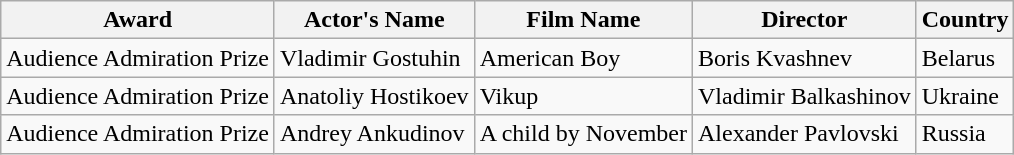<table class="wikitable">
<tr>
<th>Award</th>
<th>Actor's Name</th>
<th>Film Name</th>
<th>Director</th>
<th>Country</th>
</tr>
<tr>
<td>Audience Admiration Prize</td>
<td>Vladimir Gostuhin</td>
<td>American Boy</td>
<td>Boris Kvashnev</td>
<td>Belarus</td>
</tr>
<tr>
<td>Audience Admiration Prize</td>
<td>Anatoliy Hostikoev</td>
<td>Vikup</td>
<td>Vladimir Balkashinov</td>
<td>Ukraine</td>
</tr>
<tr>
<td>Audience Admiration Prize</td>
<td>Andrey Ankudinov</td>
<td>A child by November</td>
<td>Alexander Pavlovski</td>
<td>Russia</td>
</tr>
</table>
